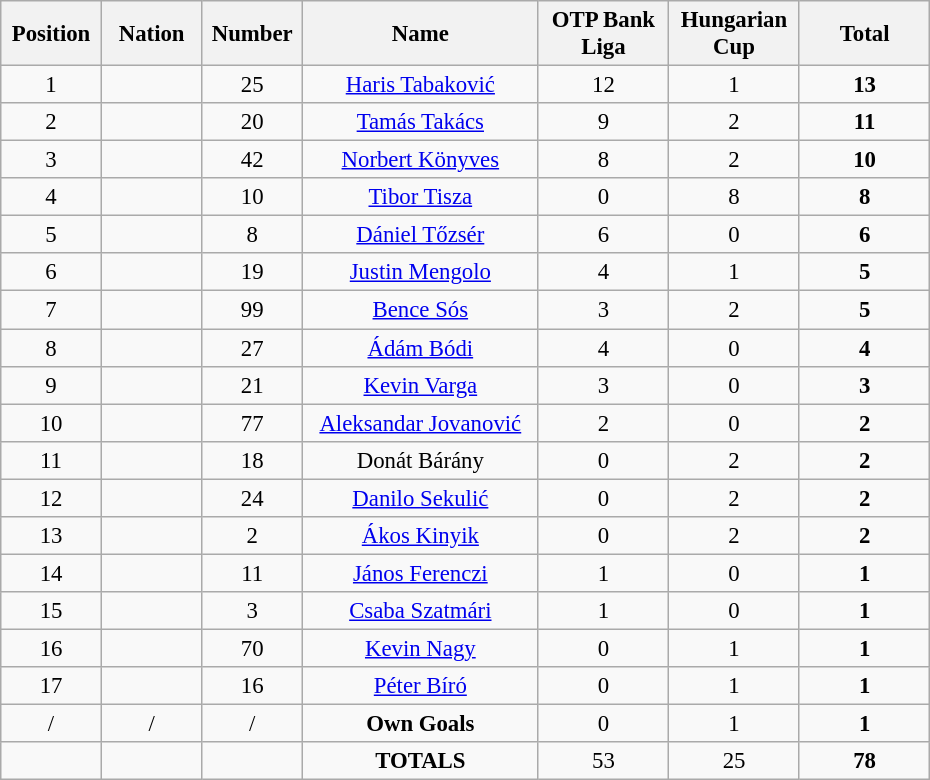<table class="wikitable" style="font-size: 95%; text-align: center;">
<tr>
<th width=60>Position</th>
<th width=60>Nation</th>
<th width=60>Number</th>
<th width=150>Name</th>
<th width=80>OTP Bank Liga</th>
<th width=80>Hungarian Cup</th>
<th width=80>Total</th>
</tr>
<tr>
<td>1</td>
<td></td>
<td>25</td>
<td><a href='#'>Haris Tabaković</a></td>
<td>12</td>
<td>1</td>
<td><strong>13</strong></td>
</tr>
<tr>
<td>2</td>
<td></td>
<td>20</td>
<td><a href='#'>Tamás Takács</a></td>
<td>9</td>
<td>2</td>
<td><strong>11</strong></td>
</tr>
<tr>
<td>3</td>
<td></td>
<td>42</td>
<td><a href='#'>Norbert Könyves</a></td>
<td>8</td>
<td>2</td>
<td><strong>10</strong></td>
</tr>
<tr>
<td>4</td>
<td></td>
<td>10</td>
<td><a href='#'>Tibor Tisza</a></td>
<td>0</td>
<td>8</td>
<td><strong>8</strong></td>
</tr>
<tr>
<td>5</td>
<td></td>
<td>8</td>
<td><a href='#'>Dániel Tőzsér</a></td>
<td>6</td>
<td>0</td>
<td><strong>6</strong></td>
</tr>
<tr>
<td>6</td>
<td></td>
<td>19</td>
<td><a href='#'>Justin Mengolo</a></td>
<td>4</td>
<td>1</td>
<td><strong>5</strong></td>
</tr>
<tr>
<td>7</td>
<td></td>
<td>99</td>
<td><a href='#'>Bence Sós</a></td>
<td>3</td>
<td>2</td>
<td><strong>5</strong></td>
</tr>
<tr>
<td>8</td>
<td></td>
<td>27</td>
<td><a href='#'>Ádám Bódi</a></td>
<td>4</td>
<td>0</td>
<td><strong>4</strong></td>
</tr>
<tr>
<td>9</td>
<td></td>
<td>21</td>
<td><a href='#'>Kevin Varga</a></td>
<td>3</td>
<td>0</td>
<td><strong>3</strong></td>
</tr>
<tr>
<td>10</td>
<td></td>
<td>77</td>
<td><a href='#'>Aleksandar Jovanović</a></td>
<td>2</td>
<td>0</td>
<td><strong>2</strong></td>
</tr>
<tr>
<td>11</td>
<td></td>
<td>18</td>
<td>Donát Bárány</td>
<td>0</td>
<td>2</td>
<td><strong>2</strong></td>
</tr>
<tr>
<td>12</td>
<td></td>
<td>24</td>
<td><a href='#'>Danilo Sekulić</a></td>
<td>0</td>
<td>2</td>
<td><strong>2</strong></td>
</tr>
<tr>
<td>13</td>
<td></td>
<td>2</td>
<td><a href='#'>Ákos Kinyik</a></td>
<td>0</td>
<td>2</td>
<td><strong>2</strong></td>
</tr>
<tr>
<td>14</td>
<td></td>
<td>11</td>
<td><a href='#'>János Ferenczi</a></td>
<td>1</td>
<td>0</td>
<td><strong>1</strong></td>
</tr>
<tr>
<td>15</td>
<td></td>
<td>3</td>
<td><a href='#'>Csaba Szatmári</a></td>
<td>1</td>
<td>0</td>
<td><strong>1</strong></td>
</tr>
<tr>
<td>16</td>
<td></td>
<td>70</td>
<td><a href='#'>Kevin Nagy</a></td>
<td>0</td>
<td>1</td>
<td><strong>1</strong></td>
</tr>
<tr>
<td>17</td>
<td></td>
<td>16</td>
<td><a href='#'>Péter Bíró</a></td>
<td>0</td>
<td>1</td>
<td><strong>1</strong></td>
</tr>
<tr>
<td>/</td>
<td>/</td>
<td>/</td>
<td><strong>Own Goals</strong></td>
<td>0</td>
<td>1</td>
<td><strong>1</strong></td>
</tr>
<tr>
<td></td>
<td></td>
<td></td>
<td><strong>TOTALS</strong></td>
<td>53</td>
<td>25</td>
<td><strong>78</strong></td>
</tr>
</table>
